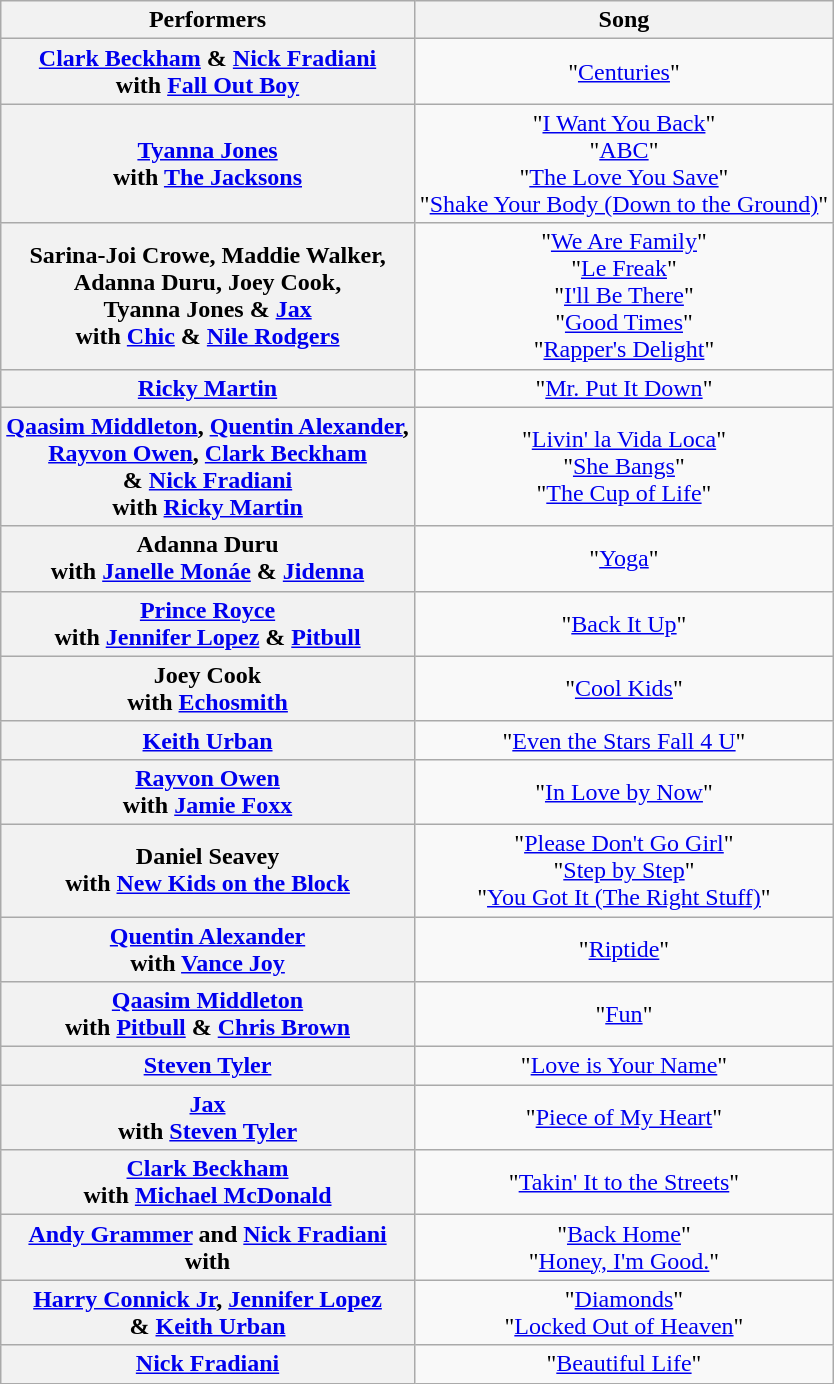<table class="wikitable unsortable" style="text-align:center;">
<tr>
<th scope="col">Performers</th>
<th scope="col">Song</th>
</tr>
<tr>
<th scope="row"><a href='#'>Clark Beckham</a> & <a href='#'>Nick Fradiani</a><br>with <a href='#'>Fall Out Boy</a></th>
<td>"<a href='#'>Centuries</a>"</td>
</tr>
<tr>
<th scope="row"><a href='#'>Tyanna Jones</a><br>with <a href='#'>The Jacksons</a></th>
<td>"<a href='#'>I Want You Back</a>"<br>"<a href='#'>ABC</a>"<br>"<a href='#'>The Love You Save</a>"<br>"<a href='#'>Shake Your Body (Down to the Ground)</a>"</td>
</tr>
<tr>
<th scope="row">Sarina-Joi Crowe, Maddie Walker,<br>Adanna Duru, Joey Cook,<br>Tyanna Jones & <a href='#'>Jax</a><br>with <a href='#'>Chic</a> & <a href='#'>Nile Rodgers</a></th>
<td>"<a href='#'>We Are Family</a>"<br>"<a href='#'>Le Freak</a>"<br>"<a href='#'>I'll Be There</a>"<br>"<a href='#'>Good Times</a>"<br>"<a href='#'>Rapper's Delight</a>"</td>
</tr>
<tr>
<th scope="row"><a href='#'>Ricky Martin</a></th>
<td>"<a href='#'>Mr. Put It Down</a>"</td>
</tr>
<tr>
<th scope="row"><a href='#'>Qaasim Middleton</a>, <a href='#'>Quentin Alexander</a>,<br><a href='#'>Rayvon Owen</a>, <a href='#'>Clark Beckham</a><br>& <a href='#'>Nick Fradiani</a><br>with <a href='#'>Ricky Martin</a></th>
<td>"<a href='#'>Livin' la Vida Loca</a>"<br>"<a href='#'>She Bangs</a>"<br>"<a href='#'>The Cup of Life</a>"</td>
</tr>
<tr>
<th scope="row">Adanna Duru<br>with <a href='#'>Janelle Monáe</a> & <a href='#'>Jidenna</a></th>
<td>"<a href='#'>Yoga</a>"</td>
</tr>
<tr>
<th scope="row"><a href='#'>Prince Royce</a><br>with <a href='#'>Jennifer Lopez</a> & <a href='#'>Pitbull</a></th>
<td>"<a href='#'>Back It Up</a>"</td>
</tr>
<tr>
<th scope="row">Joey Cook<br>with <a href='#'>Echosmith</a></th>
<td>"<a href='#'>Cool Kids</a>"</td>
</tr>
<tr>
<th scope="row"><a href='#'>Keith Urban</a></th>
<td>"<a href='#'>Even the Stars Fall 4 U</a>"</td>
</tr>
<tr>
<th scope="row"><a href='#'>Rayvon Owen</a><br>with <a href='#'>Jamie Foxx</a></th>
<td>"<a href='#'>In Love by Now</a>"</td>
</tr>
<tr>
<th scope="row">Daniel Seavey<br>with <a href='#'>New Kids on the Block</a></th>
<td>"<a href='#'>Please Don't Go Girl</a>"<br>"<a href='#'>Step by Step</a>"<br>"<a href='#'>You Got It (The Right Stuff)</a>"</td>
</tr>
<tr>
<th scope="row"><a href='#'>Quentin Alexander</a><br>with <a href='#'>Vance Joy</a></th>
<td>"<a href='#'>Riptide</a>"</td>
</tr>
<tr>
<th scope="row"><a href='#'>Qaasim Middleton</a><br>with <a href='#'>Pitbull</a> & <a href='#'>Chris Brown</a></th>
<td>"<a href='#'>Fun</a>"</td>
</tr>
<tr>
<th scope="row"><a href='#'>Steven Tyler</a></th>
<td>"<a href='#'>Love is Your Name</a>"</td>
</tr>
<tr>
<th scope="row"><a href='#'>Jax</a><br>with <a href='#'>Steven Tyler</a></th>
<td>"<a href='#'>Piece of My Heart</a>"</td>
</tr>
<tr>
<th scope="row"><a href='#'>Clark Beckham</a><br>with <a href='#'>Michael McDonald</a></th>
<td>"<a href='#'>Takin' It to the Streets</a>"</td>
</tr>
<tr>
<th scope="row"><a href='#'>Andy Grammer</a> and <a href='#'>Nick Fradiani</a><br>with</th>
<td>"<a href='#'>Back Home</a>"<br>"<a href='#'>Honey, I'm Good.</a>"</td>
</tr>
<tr>
<th scope="row"><a href='#'>Harry Connick Jr</a>, <a href='#'>Jennifer Lopez</a><br>& <a href='#'>Keith Urban</a></th>
<td>"<a href='#'>Diamonds</a>"<br>"<a href='#'>Locked Out of Heaven</a>"</td>
</tr>
<tr>
<th scope="row"><a href='#'>Nick Fradiani</a></th>
<td>"<a href='#'>Beautiful Life</a>"</td>
</tr>
</table>
